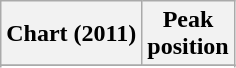<table class="wikitable sortable plainrowheaders">
<tr>
<th scope="col">Chart (2011)</th>
<th scope="col">Peak<br>position</th>
</tr>
<tr>
</tr>
<tr>
</tr>
<tr>
</tr>
</table>
